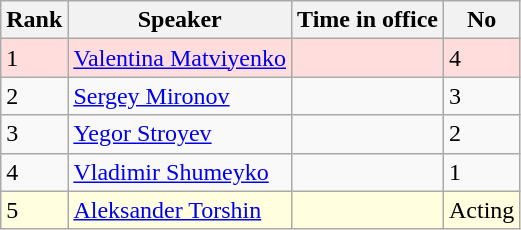<table class="wikitable sortable">
<tr>
<th data-sort-type="number">Rank</th>
<th>Speaker</th>
<th class="unsortable">Time in office</th>
<th data-sort-type="number"><abbr>No</abbr></th>
</tr>
<tr bgcolor=#FFDDDD>
<td>1</td>
<td><a href='#'>Valentina Matviyenko</a></td>
<td></td>
<td>4</td>
</tr>
<tr>
<td>2</td>
<td><a href='#'>Sergey Mironov</a></td>
<td></td>
<td>3</td>
</tr>
<tr>
<td>3</td>
<td><a href='#'>Yegor Stroyev</a></td>
<td></td>
<td>2</td>
</tr>
<tr>
<td>4</td>
<td><a href='#'>Vladimir Shumeyko</a></td>
<td></td>
<td>1</td>
</tr>
<tr style="background:lightyellow;">
<td>5</td>
<td><a href='#'>Aleksander Torshin</a></td>
<td></td>
<td>Acting</td>
</tr>
</table>
